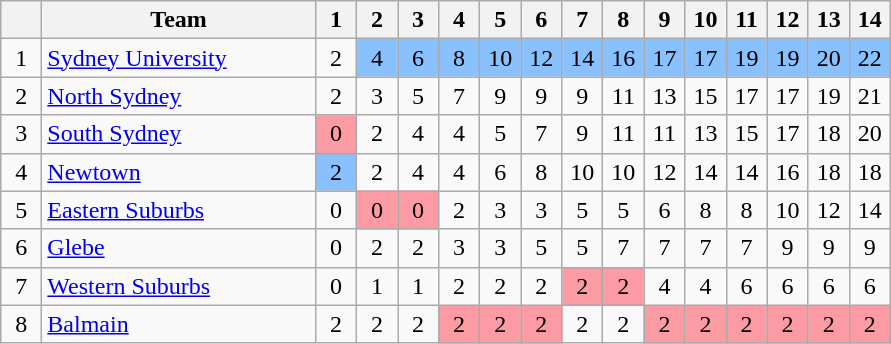<table class="wikitable" style="text-align:center;">
<tr>
<th width="20" abbr="Position"></th>
<th width="175">Team</th>
<th width="20" abbr="Round 1">1</th>
<th width="20" abbr="Round 2">2</th>
<th width="20" abbr="Round 3">3</th>
<th width="20" abbr="Round 4">4</th>
<th width="20" abbr="Round 5">5</th>
<th width="20" abbr="Round 6">6</th>
<th width="20" abbr="Round 7">7</th>
<th width="20" abbr="Round 8">8</th>
<th width="20" abbr="Round 9">9</th>
<th width="20" abbr="Round 10">10</th>
<th width="20" abbr="Round 11">11</th>
<th width="20" abbr="Round 12">12</th>
<th width="20" abbr="Round 13">13</th>
<th width="20" abbr="Round 14">14</th>
</tr>
<tr>
<td>1</td>
<td style="text-align:left;"> <a href='#'>Sydney University</a></td>
<td>2</td>
<td style="background: #89c1ff;">4</td>
<td style="background: #89c1ff;">6</td>
<td style="background: #89c1ff;">8</td>
<td style="background: #89c1ff;">10</td>
<td style="background: #89c1ff;">12</td>
<td style="background: #89c1ff;">14</td>
<td style="background: #89c1ff;">16</td>
<td style="background: #89c1ff;">17</td>
<td style="background: #89c1ff;">17</td>
<td style="background: #89c1ff;">19</td>
<td style="background: #89c1ff;">19</td>
<td style="background: #89c1ff;">20</td>
<td style="background: #89c1ff;">22</td>
</tr>
<tr>
<td>2</td>
<td style="text-align:left;"> <a href='#'>North Sydney</a></td>
<td>2</td>
<td>3</td>
<td>5</td>
<td>7</td>
<td>9</td>
<td>9</td>
<td>9</td>
<td>11</td>
<td>13</td>
<td>15</td>
<td>17</td>
<td>17</td>
<td>19</td>
<td>21</td>
</tr>
<tr>
<td>3</td>
<td style="text-align:left;"> <a href='#'>South Sydney</a></td>
<td style="background: #FD9BA4;">0</td>
<td>2</td>
<td>4</td>
<td>4</td>
<td>5</td>
<td>7</td>
<td>9</td>
<td>11</td>
<td>11</td>
<td>13</td>
<td>15</td>
<td>17</td>
<td>18</td>
<td>20</td>
</tr>
<tr>
<td>4</td>
<td style="text-align:left;"> <a href='#'>Newtown</a></td>
<td style="background: #89c1ff;">2</td>
<td>2</td>
<td>4</td>
<td>4</td>
<td>6</td>
<td>8</td>
<td>10</td>
<td>10</td>
<td>12</td>
<td>14</td>
<td>14</td>
<td>16</td>
<td>18</td>
<td>18</td>
</tr>
<tr>
<td>5</td>
<td style="text-align:left;"> <a href='#'>Eastern Suburbs</a></td>
<td>0</td>
<td style="background: #FD9BA4;">0</td>
<td style="background: #FD9BA4;">0</td>
<td>2</td>
<td>3</td>
<td>3</td>
<td>5</td>
<td>5</td>
<td>6</td>
<td>8</td>
<td>8</td>
<td>10</td>
<td>12</td>
<td>14</td>
</tr>
<tr>
<td>6</td>
<td style="text-align:left;"> <a href='#'>Glebe</a></td>
<td>0</td>
<td>2</td>
<td>2</td>
<td>3</td>
<td>3</td>
<td>5</td>
<td>5</td>
<td>7</td>
<td>7</td>
<td>7</td>
<td>7</td>
<td>9</td>
<td>9</td>
<td>9</td>
</tr>
<tr>
<td>7</td>
<td style="text-align:left;"> <a href='#'>Western Suburbs</a></td>
<td>0</td>
<td>1</td>
<td>1</td>
<td>2</td>
<td>2</td>
<td>2</td>
<td style="background: #FD9BA4;">2</td>
<td style="background: #FD9BA4;">2</td>
<td>4</td>
<td>4</td>
<td>6</td>
<td>6</td>
<td>6</td>
<td>6</td>
</tr>
<tr>
<td>8</td>
<td style="text-align:left;"> <a href='#'>Balmain</a></td>
<td>2</td>
<td>2</td>
<td>2</td>
<td style="background: #FD9BA4;">2</td>
<td style="background: #FD9BA4;">2</td>
<td style="background: #FD9BA4;">2</td>
<td>2</td>
<td>2</td>
<td style="background: #FD9BA4;">2</td>
<td style="background: #FD9BA4;">2</td>
<td style="background: #FD9BA4;">2</td>
<td style="background: #FD9BA4;">2</td>
<td style="background: #FD9BA4;">2</td>
<td style="background: #FD9BA4;">2</td>
</tr>
</table>
